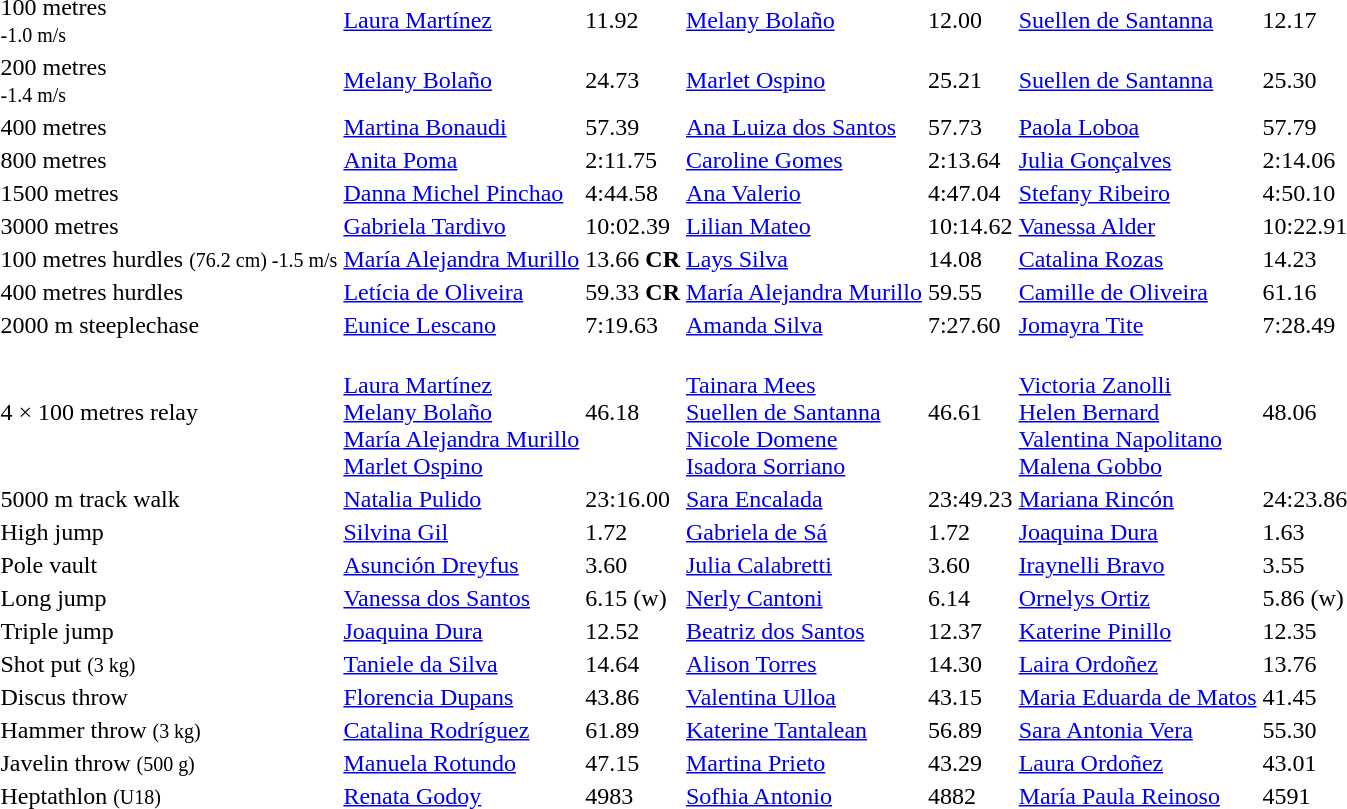<table>
<tr>
<td>100 metres<br><small>-1.0 m/s</small></td>
<td><a href='#'>Laura Martínez</a><br></td>
<td>11.92</td>
<td><a href='#'>Melany Bolaño</a><br></td>
<td>12.00</td>
<td><a href='#'>Suellen de Santanna</a><br></td>
<td>12.17</td>
</tr>
<tr>
<td>200 metres<br><small>-1.4 m/s</small></td>
<td><a href='#'>Melany Bolaño</a><br></td>
<td>24.73</td>
<td><a href='#'>Marlet Ospino</a><br></td>
<td>25.21</td>
<td><a href='#'>Suellen de Santanna</a><br></td>
<td>25.30</td>
</tr>
<tr>
<td>400 metres</td>
<td><a href='#'>Martina Bonaudi</a><br></td>
<td>57.39</td>
<td><a href='#'>Ana Luiza dos Santos</a><br></td>
<td>57.73</td>
<td><a href='#'>Paola Loboa</a><br></td>
<td>57.79</td>
</tr>
<tr>
<td>800 metres</td>
<td><a href='#'>Anita Poma</a><br></td>
<td>2:11.75</td>
<td><a href='#'>Caroline Gomes</a><br></td>
<td>2:13.64</td>
<td><a href='#'>Julia Gonçalves</a><br></td>
<td>2:14.06</td>
</tr>
<tr>
<td>1500 metres</td>
<td><a href='#'>Danna Michel Pinchao</a><br></td>
<td>4:44.58</td>
<td><a href='#'>Ana Valerio</a><br></td>
<td>4:47.04</td>
<td><a href='#'>Stefany Ribeiro</a><br></td>
<td>4:50.10</td>
</tr>
<tr>
<td>3000 metres</td>
<td><a href='#'>Gabriela Tardivo</a><br></td>
<td>10:02.39</td>
<td><a href='#'>Lilian Mateo</a><br></td>
<td>10:14.62</td>
<td><a href='#'>Vanessa Alder</a><br></td>
<td>10:22.91</td>
</tr>
<tr>
<td>100 metres hurdles <small>(76.2 cm) -1.5 m/s</small></td>
<td><a href='#'>María Alejandra Murillo</a><br></td>
<td>13.66 <strong>CR</strong></td>
<td><a href='#'>Lays Silva</a><br></td>
<td>14.08</td>
<td><a href='#'>Catalina Rozas</a><br></td>
<td>14.23</td>
</tr>
<tr>
<td>400 metres hurdles</td>
<td><a href='#'>Letícia de Oliveira</a><br></td>
<td>59.33 <strong>CR</strong></td>
<td><a href='#'>María Alejandra Murillo</a><br></td>
<td>59.55</td>
<td><a href='#'>Camille de Oliveira</a><br></td>
<td>61.16</td>
</tr>
<tr>
<td>2000 m steeplechase</td>
<td><a href='#'>Eunice Lescano</a><br></td>
<td>7:19.63</td>
<td><a href='#'>Amanda Silva</a><br></td>
<td>7:27.60</td>
<td><a href='#'>Jomayra Tite</a><br></td>
<td>7:28.49</td>
</tr>
<tr>
<td>4 × 100 metres relay</td>
<td><br><a href='#'>Laura Martínez</a><br><a href='#'>Melany Bolaño</a><br><a href='#'>María Alejandra Murillo</a><br><a href='#'>Marlet Ospino</a></td>
<td>46.18</td>
<td><br><a href='#'>Tainara Mees</a><br><a href='#'>Suellen de Santanna</a><br><a href='#'>Nicole Domene</a><br><a href='#'>Isadora Sorriano</a></td>
<td>46.61</td>
<td><br><a href='#'>Victoria Zanolli</a><br><a href='#'>Helen Bernard</a><br><a href='#'>Valentina Napolitano</a><br><a href='#'>Malena Gobbo</a></td>
<td>48.06</td>
</tr>
<tr>
<td>5000 m track walk</td>
<td><a href='#'>Natalia Pulido</a><br></td>
<td>23:16.00</td>
<td><a href='#'>Sara Encalada</a><br></td>
<td>23:49.23</td>
<td><a href='#'>Mariana Rincón</a><br></td>
<td>24:23.86</td>
</tr>
<tr>
<td>High jump</td>
<td><a href='#'>Silvina Gil</a><br></td>
<td>1.72</td>
<td><a href='#'>Gabriela de Sá</a><br></td>
<td>1.72</td>
<td><a href='#'>Joaquina Dura</a><br></td>
<td>1.63</td>
</tr>
<tr>
<td>Pole vault</td>
<td><a href='#'>Asunción Dreyfus</a><br></td>
<td>3.60</td>
<td><a href='#'>Julia Calabretti</a><br></td>
<td>3.60</td>
<td><a href='#'>Iraynelli Bravo</a><br></td>
<td>3.55</td>
</tr>
<tr>
<td>Long jump</td>
<td><a href='#'>Vanessa dos Santos</a><br></td>
<td>6.15 (w)</td>
<td><a href='#'>Nerly Cantoni</a><br></td>
<td>6.14</td>
<td><a href='#'>Ornelys Ortiz</a><br></td>
<td>5.86 (w)</td>
</tr>
<tr>
<td>Triple jump</td>
<td><a href='#'>Joaquina Dura</a><br></td>
<td>12.52</td>
<td><a href='#'>Beatriz dos Santos</a><br></td>
<td>12.37</td>
<td><a href='#'>Katerine Pinillo</a><br></td>
<td>12.35</td>
</tr>
<tr>
<td>Shot put <small>(3 kg)</small></td>
<td><a href='#'>Taniele da Silva</a><br></td>
<td>14.64</td>
<td><a href='#'>Alison Torres</a><br></td>
<td>14.30</td>
<td><a href='#'>Laira Ordoñez</a><br></td>
<td>13.76</td>
</tr>
<tr>
<td>Discus throw</td>
<td><a href='#'>Florencia Dupans</a><br></td>
<td>43.86</td>
<td><a href='#'>Valentina Ulloa</a><br></td>
<td>43.15</td>
<td><a href='#'>Maria Eduarda de Matos</a><br></td>
<td>41.45</td>
</tr>
<tr>
<td>Hammer throw <small>(3 kg)</small></td>
<td><a href='#'>Catalina Rodríguez</a><br></td>
<td>61.89</td>
<td><a href='#'>Katerine Tantalean</a><br></td>
<td>56.89</td>
<td><a href='#'>Sara Antonia Vera</a><br></td>
<td>55.30</td>
</tr>
<tr>
<td>Javelin throw <small>(500 g)</small></td>
<td><a href='#'>Manuela Rotundo</a><br></td>
<td>47.15</td>
<td><a href='#'>Martina Prieto</a><br></td>
<td>43.29</td>
<td><a href='#'>Laura Ordoñez</a><br></td>
<td>43.01</td>
</tr>
<tr>
<td>Heptathlon <small>(U18)</small></td>
<td><a href='#'>Renata Godoy</a><br></td>
<td>4983</td>
<td><a href='#'>Sofhia Antonio</a><br></td>
<td>4882</td>
<td><a href='#'>María Paula Reinoso</a><br></td>
<td>4591</td>
</tr>
</table>
